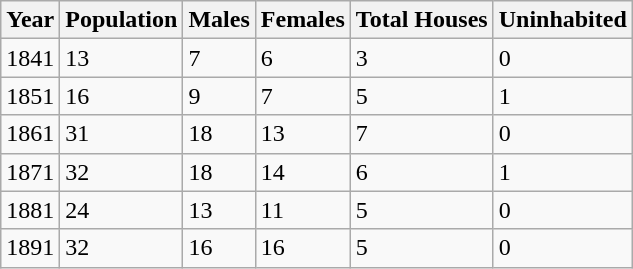<table class="wikitable">
<tr>
<th>Year</th>
<th>Population</th>
<th>Males</th>
<th>Females</th>
<th>Total Houses</th>
<th>Uninhabited</th>
</tr>
<tr>
<td>1841</td>
<td>13</td>
<td>7</td>
<td>6</td>
<td>3</td>
<td>0</td>
</tr>
<tr>
<td>1851</td>
<td>16</td>
<td>9</td>
<td>7</td>
<td>5</td>
<td>1</td>
</tr>
<tr>
<td>1861</td>
<td>31</td>
<td>18</td>
<td>13</td>
<td>7</td>
<td>0</td>
</tr>
<tr>
<td>1871</td>
<td>32</td>
<td>18</td>
<td>14</td>
<td>6</td>
<td>1</td>
</tr>
<tr>
<td>1881</td>
<td>24</td>
<td>13</td>
<td>11</td>
<td>5</td>
<td>0</td>
</tr>
<tr>
<td>1891</td>
<td>32</td>
<td>16</td>
<td>16</td>
<td>5</td>
<td>0</td>
</tr>
</table>
